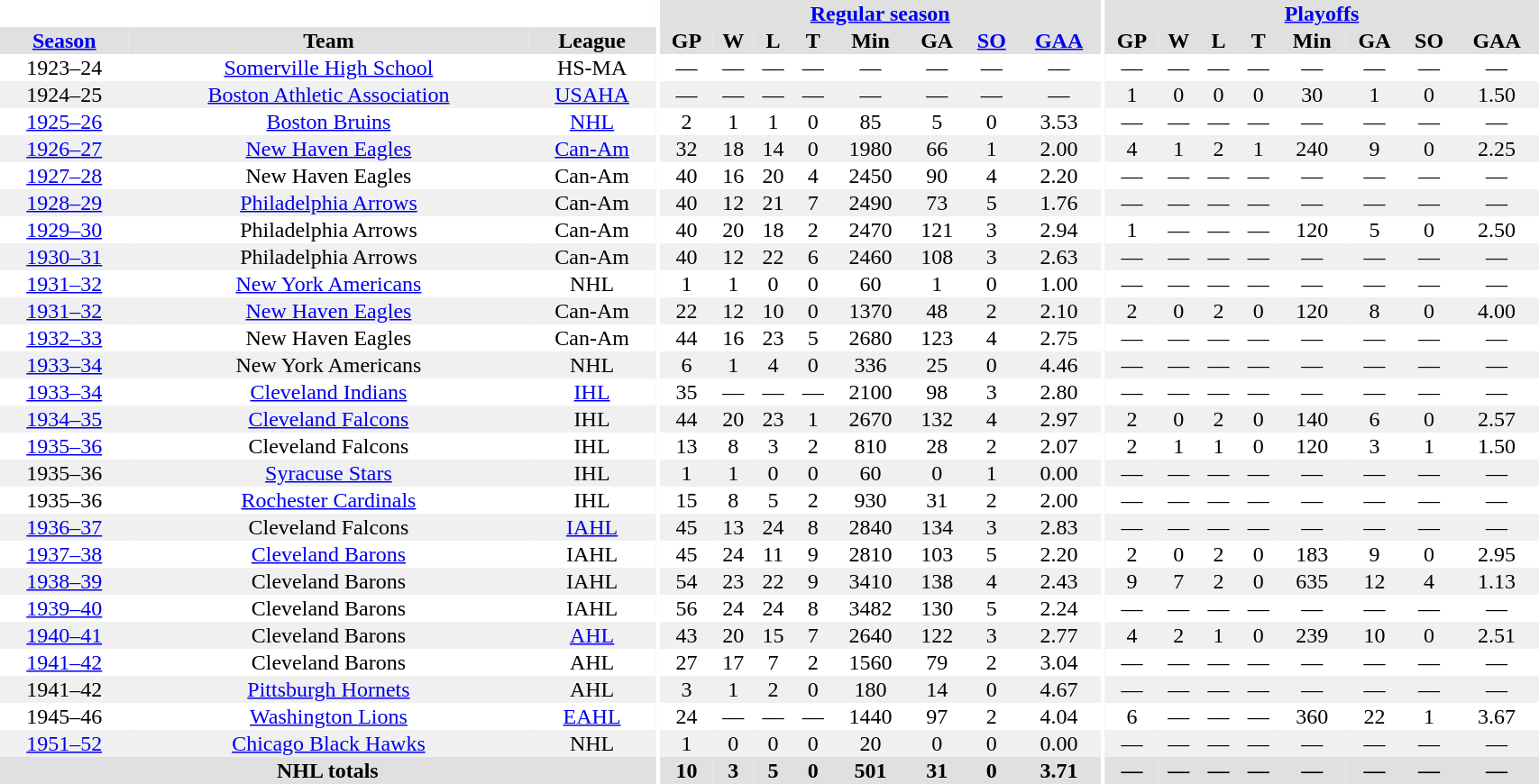<table border="0" cellpadding="1" cellspacing="0" style="width:90%; text-align:center;">
<tr bgcolor="#e0e0e0">
<th colspan="3" bgcolor="#ffffff"></th>
<th rowspan="99" bgcolor="#ffffff"></th>
<th colspan="8" bgcolor="#e0e0e0"><a href='#'>Regular season</a></th>
<th rowspan="99" bgcolor="#ffffff"></th>
<th colspan="8" bgcolor="#e0e0e0"><a href='#'>Playoffs</a></th>
</tr>
<tr bgcolor="#e0e0e0">
<th><a href='#'>Season</a></th>
<th>Team</th>
<th>League</th>
<th>GP</th>
<th>W</th>
<th>L</th>
<th>T</th>
<th>Min</th>
<th>GA</th>
<th><a href='#'>SO</a></th>
<th><a href='#'>GAA</a></th>
<th>GP</th>
<th>W</th>
<th>L</th>
<th>T</th>
<th>Min</th>
<th>GA</th>
<th>SO</th>
<th>GAA</th>
</tr>
<tr>
<td>1923–24</td>
<td><a href='#'>Somerville High School</a></td>
<td>HS-MA</td>
<td>—</td>
<td>—</td>
<td>—</td>
<td>—</td>
<td>—</td>
<td>—</td>
<td>—</td>
<td>—</td>
<td>—</td>
<td>—</td>
<td>—</td>
<td>—</td>
<td>—</td>
<td>—</td>
<td>—</td>
<td>—</td>
</tr>
<tr bgcolor="#f0f0f0">
<td>1924–25</td>
<td><a href='#'>Boston Athletic Association</a></td>
<td><a href='#'>USAHA</a></td>
<td>—</td>
<td>—</td>
<td>—</td>
<td>—</td>
<td>—</td>
<td>—</td>
<td>—</td>
<td>—</td>
<td>1</td>
<td>0</td>
<td>0</td>
<td>0</td>
<td>30</td>
<td>1</td>
<td>0</td>
<td>1.50</td>
</tr>
<tr>
<td><a href='#'>1925–26</a></td>
<td><a href='#'>Boston Bruins</a></td>
<td><a href='#'>NHL</a></td>
<td>2</td>
<td>1</td>
<td>1</td>
<td>0</td>
<td>85</td>
<td>5</td>
<td>0</td>
<td>3.53</td>
<td>—</td>
<td>—</td>
<td>—</td>
<td>—</td>
<td>—</td>
<td>—</td>
<td>—</td>
<td>—</td>
</tr>
<tr bgcolor="#f0f0f0">
<td><a href='#'>1926–27</a></td>
<td><a href='#'>New Haven Eagles</a></td>
<td><a href='#'>Can-Am</a></td>
<td>32</td>
<td>18</td>
<td>14</td>
<td>0</td>
<td>1980</td>
<td>66</td>
<td>1</td>
<td>2.00</td>
<td>4</td>
<td>1</td>
<td>2</td>
<td>1</td>
<td>240</td>
<td>9</td>
<td>0</td>
<td>2.25</td>
</tr>
<tr>
<td><a href='#'>1927–28</a></td>
<td>New Haven Eagles</td>
<td>Can-Am</td>
<td>40</td>
<td>16</td>
<td>20</td>
<td>4</td>
<td>2450</td>
<td>90</td>
<td>4</td>
<td>2.20</td>
<td>—</td>
<td>—</td>
<td>—</td>
<td>—</td>
<td>—</td>
<td>—</td>
<td>—</td>
<td>—</td>
</tr>
<tr bgcolor="#f0f0f0">
<td><a href='#'>1928–29</a></td>
<td><a href='#'>Philadelphia Arrows</a></td>
<td>Can-Am</td>
<td>40</td>
<td>12</td>
<td>21</td>
<td>7</td>
<td>2490</td>
<td>73</td>
<td>5</td>
<td>1.76</td>
<td>—</td>
<td>—</td>
<td>—</td>
<td>—</td>
<td>—</td>
<td>—</td>
<td>—</td>
<td>—</td>
</tr>
<tr>
<td><a href='#'>1929–30</a></td>
<td>Philadelphia Arrows</td>
<td>Can-Am</td>
<td>40</td>
<td>20</td>
<td>18</td>
<td>2</td>
<td>2470</td>
<td>121</td>
<td>3</td>
<td>2.94</td>
<td>1</td>
<td>—</td>
<td>—</td>
<td>—</td>
<td>120</td>
<td>5</td>
<td>0</td>
<td>2.50</td>
</tr>
<tr bgcolor="#f0f0f0">
<td><a href='#'>1930–31</a></td>
<td>Philadelphia Arrows</td>
<td>Can-Am</td>
<td>40</td>
<td>12</td>
<td>22</td>
<td>6</td>
<td>2460</td>
<td>108</td>
<td>3</td>
<td>2.63</td>
<td>—</td>
<td>—</td>
<td>—</td>
<td>—</td>
<td>—</td>
<td>—</td>
<td>—</td>
<td>—</td>
</tr>
<tr>
<td><a href='#'>1931–32</a></td>
<td><a href='#'>New York Americans</a></td>
<td>NHL</td>
<td>1</td>
<td>1</td>
<td>0</td>
<td>0</td>
<td>60</td>
<td>1</td>
<td>0</td>
<td>1.00</td>
<td>—</td>
<td>—</td>
<td>—</td>
<td>—</td>
<td>—</td>
<td>—</td>
<td>—</td>
<td>—</td>
</tr>
<tr bgcolor="#f0f0f0">
<td><a href='#'>1931–32</a></td>
<td><a href='#'>New Haven Eagles</a></td>
<td>Can-Am</td>
<td>22</td>
<td>12</td>
<td>10</td>
<td>0</td>
<td>1370</td>
<td>48</td>
<td>2</td>
<td>2.10</td>
<td>2</td>
<td>0</td>
<td>2</td>
<td>0</td>
<td>120</td>
<td>8</td>
<td>0</td>
<td>4.00</td>
</tr>
<tr>
<td><a href='#'>1932–33</a></td>
<td>New Haven Eagles</td>
<td>Can-Am</td>
<td>44</td>
<td>16</td>
<td>23</td>
<td>5</td>
<td>2680</td>
<td>123</td>
<td>4</td>
<td>2.75</td>
<td>—</td>
<td>—</td>
<td>—</td>
<td>—</td>
<td>—</td>
<td>—</td>
<td>—</td>
<td>—</td>
</tr>
<tr bgcolor="#f0f0f0">
<td><a href='#'>1933–34</a></td>
<td>New York Americans</td>
<td>NHL</td>
<td>6</td>
<td>1</td>
<td>4</td>
<td>0</td>
<td>336</td>
<td>25</td>
<td>0</td>
<td>4.46</td>
<td>—</td>
<td>—</td>
<td>—</td>
<td>—</td>
<td>—</td>
<td>—</td>
<td>—</td>
<td>—</td>
</tr>
<tr>
<td><a href='#'>1933–34</a></td>
<td><a href='#'>Cleveland Indians</a></td>
<td><a href='#'>IHL</a></td>
<td>35</td>
<td>—</td>
<td>—</td>
<td>—</td>
<td>2100</td>
<td>98</td>
<td>3</td>
<td>2.80</td>
<td>—</td>
<td>—</td>
<td>—</td>
<td>—</td>
<td>—</td>
<td>—</td>
<td>—</td>
<td>—</td>
</tr>
<tr bgcolor="#f0f0f0">
<td><a href='#'>1934–35</a></td>
<td><a href='#'>Cleveland Falcons</a></td>
<td>IHL</td>
<td>44</td>
<td>20</td>
<td>23</td>
<td>1</td>
<td>2670</td>
<td>132</td>
<td>4</td>
<td>2.97</td>
<td>2</td>
<td>0</td>
<td>2</td>
<td>0</td>
<td>140</td>
<td>6</td>
<td>0</td>
<td>2.57</td>
</tr>
<tr>
<td><a href='#'>1935–36</a></td>
<td>Cleveland Falcons</td>
<td>IHL</td>
<td>13</td>
<td>8</td>
<td>3</td>
<td>2</td>
<td>810</td>
<td>28</td>
<td>2</td>
<td>2.07</td>
<td>2</td>
<td>1</td>
<td>1</td>
<td>0</td>
<td>120</td>
<td>3</td>
<td>1</td>
<td>1.50</td>
</tr>
<tr bgcolor="#f0f0f0">
<td>1935–36</td>
<td><a href='#'>Syracuse Stars</a></td>
<td>IHL</td>
<td>1</td>
<td>1</td>
<td>0</td>
<td>0</td>
<td>60</td>
<td>0</td>
<td>1</td>
<td>0.00</td>
<td>—</td>
<td>—</td>
<td>—</td>
<td>—</td>
<td>—</td>
<td>—</td>
<td>—</td>
<td>—</td>
</tr>
<tr>
<td>1935–36</td>
<td><a href='#'>Rochester Cardinals</a></td>
<td>IHL</td>
<td>15</td>
<td>8</td>
<td>5</td>
<td>2</td>
<td>930</td>
<td>31</td>
<td>2</td>
<td>2.00</td>
<td>—</td>
<td>—</td>
<td>—</td>
<td>—</td>
<td>—</td>
<td>—</td>
<td>—</td>
<td>—</td>
</tr>
<tr bgcolor="#f0f0f0">
<td><a href='#'>1936–37</a></td>
<td>Cleveland Falcons</td>
<td><a href='#'>IAHL</a></td>
<td>45</td>
<td>13</td>
<td>24</td>
<td>8</td>
<td>2840</td>
<td>134</td>
<td>3</td>
<td>2.83</td>
<td>—</td>
<td>—</td>
<td>—</td>
<td>—</td>
<td>—</td>
<td>—</td>
<td>—</td>
<td>—</td>
</tr>
<tr>
<td><a href='#'>1937–38</a></td>
<td><a href='#'>Cleveland Barons</a></td>
<td>IAHL</td>
<td>45</td>
<td>24</td>
<td>11</td>
<td>9</td>
<td>2810</td>
<td>103</td>
<td>5</td>
<td>2.20</td>
<td>2</td>
<td>0</td>
<td>2</td>
<td>0</td>
<td>183</td>
<td>9</td>
<td>0</td>
<td>2.95</td>
</tr>
<tr bgcolor="#f0f0f0">
<td><a href='#'>1938–39</a></td>
<td>Cleveland Barons</td>
<td>IAHL</td>
<td>54</td>
<td>23</td>
<td>22</td>
<td>9</td>
<td>3410</td>
<td>138</td>
<td>4</td>
<td>2.43</td>
<td>9</td>
<td>7</td>
<td>2</td>
<td>0</td>
<td>635</td>
<td>12</td>
<td>4</td>
<td>1.13</td>
</tr>
<tr>
<td><a href='#'>1939–40</a></td>
<td>Cleveland Barons</td>
<td>IAHL</td>
<td>56</td>
<td>24</td>
<td>24</td>
<td>8</td>
<td>3482</td>
<td>130</td>
<td>5</td>
<td>2.24</td>
<td>—</td>
<td>—</td>
<td>—</td>
<td>—</td>
<td>—</td>
<td>—</td>
<td>—</td>
<td>—</td>
</tr>
<tr bgcolor="#f0f0f0">
<td><a href='#'>1940–41</a></td>
<td>Cleveland Barons</td>
<td><a href='#'>AHL</a></td>
<td>43</td>
<td>20</td>
<td>15</td>
<td>7</td>
<td>2640</td>
<td>122</td>
<td>3</td>
<td>2.77</td>
<td>4</td>
<td>2</td>
<td>1</td>
<td>0</td>
<td>239</td>
<td>10</td>
<td>0</td>
<td>2.51</td>
</tr>
<tr>
<td><a href='#'>1941–42</a></td>
<td>Cleveland Barons</td>
<td>AHL</td>
<td>27</td>
<td>17</td>
<td>7</td>
<td>2</td>
<td>1560</td>
<td>79</td>
<td>2</td>
<td>3.04</td>
<td>—</td>
<td>—</td>
<td>—</td>
<td>—</td>
<td>—</td>
<td>—</td>
<td>—</td>
<td>—</td>
</tr>
<tr bgcolor="#f0f0f0">
<td>1941–42</td>
<td><a href='#'>Pittsburgh Hornets</a></td>
<td>AHL</td>
<td>3</td>
<td>1</td>
<td>2</td>
<td>0</td>
<td>180</td>
<td>14</td>
<td>0</td>
<td>4.67</td>
<td>—</td>
<td>—</td>
<td>—</td>
<td>—</td>
<td>—</td>
<td>—</td>
<td>—</td>
<td>—</td>
</tr>
<tr>
<td>1945–46</td>
<td><a href='#'>Washington Lions</a></td>
<td><a href='#'>EAHL</a></td>
<td>24</td>
<td>—</td>
<td>—</td>
<td>—</td>
<td>1440</td>
<td>97</td>
<td>2</td>
<td>4.04</td>
<td>6</td>
<td>—</td>
<td>—</td>
<td>—</td>
<td>360</td>
<td>22</td>
<td>1</td>
<td>3.67</td>
</tr>
<tr bgcolor="#f0f0f0">
<td><a href='#'>1951–52</a></td>
<td><a href='#'>Chicago Black Hawks</a></td>
<td>NHL</td>
<td>1</td>
<td>0</td>
<td>0</td>
<td>0</td>
<td>20</td>
<td>0</td>
<td>0</td>
<td>0.00</td>
<td>—</td>
<td>—</td>
<td>—</td>
<td>—</td>
<td>—</td>
<td>—</td>
<td>—</td>
<td>—</td>
</tr>
<tr bgcolor="#e0e0e0">
<th colspan="3">NHL totals</th>
<th>10</th>
<th>3</th>
<th>5</th>
<th>0</th>
<th>501</th>
<th>31</th>
<th>0</th>
<th>3.71</th>
<th>—</th>
<th>—</th>
<th>—</th>
<th>—</th>
<th>—</th>
<th>—</th>
<th>—</th>
<th>—</th>
</tr>
</table>
